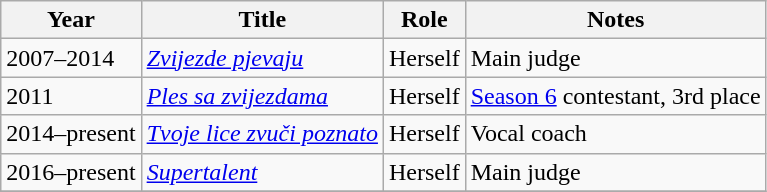<table class="wikitable sortable">
<tr>
<th>Year</th>
<th>Title</th>
<th>Role</th>
<th>Notes</th>
</tr>
<tr>
<td>2007–2014</td>
<td><em><a href='#'>Zvijezde pjevaju</a></em></td>
<td>Herself</td>
<td>Main judge</td>
</tr>
<tr>
<td>2011</td>
<td><em><a href='#'>Ples sa zvijezdama</a></em></td>
<td>Herself</td>
<td><a href='#'>Season 6</a> contestant, 3rd place</td>
</tr>
<tr>
<td>2014–present</td>
<td><em><a href='#'>Tvoje lice zvuči poznato</a></em></td>
<td>Herself</td>
<td>Vocal coach</td>
</tr>
<tr>
<td>2016–present</td>
<td><em><a href='#'>Supertalent</a></em></td>
<td>Herself</td>
<td>Main judge</td>
</tr>
<tr>
</tr>
</table>
